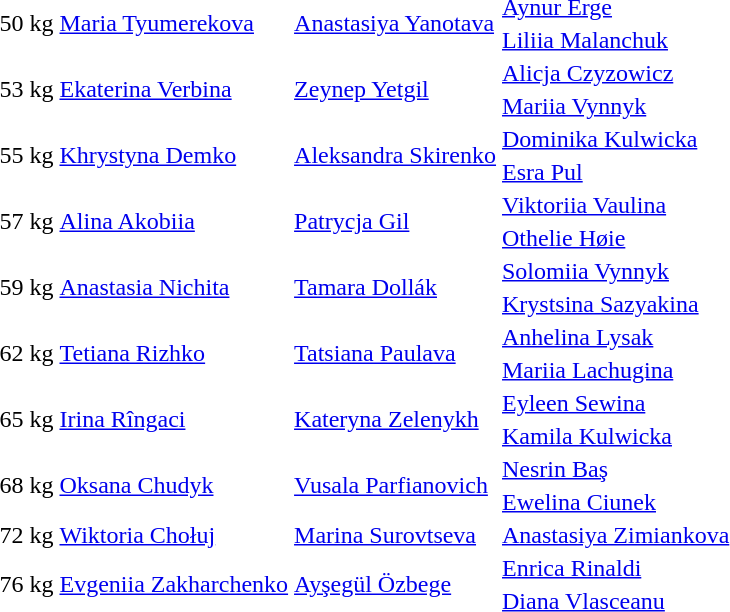<table>
<tr>
<td rowspan=2>50 kg</td>
<td rowspan=2> <a href='#'>Maria Tyumerekova</a></td>
<td rowspan=2> <a href='#'>Anastasiya Yanotava</a></td>
<td> <a href='#'>Aynur Erge</a></td>
</tr>
<tr>
<td> <a href='#'>Liliia Malanchuk</a></td>
</tr>
<tr>
<td rowspan=2>53 kg</td>
<td rowspan=2> <a href='#'>Ekaterina Verbina</a></td>
<td rowspan=2> <a href='#'>Zeynep Yetgil</a></td>
<td> <a href='#'>Alicja Czyzowicz</a></td>
</tr>
<tr>
<td> <a href='#'>Mariia Vynnyk</a></td>
</tr>
<tr>
<td rowspan=2>55 kg</td>
<td rowspan=2> <a href='#'>Khrystyna Demko</a></td>
<td rowspan=2> <a href='#'>Aleksandra Skirenko</a></td>
<td> <a href='#'>Dominika Kulwicka</a></td>
</tr>
<tr>
<td> <a href='#'>Esra Pul</a></td>
</tr>
<tr>
<td rowspan=2>57 kg</td>
<td rowspan=2> <a href='#'>Alina Akobiia</a></td>
<td rowspan=2> <a href='#'>Patrycja Gil</a></td>
<td> <a href='#'>Viktoriia Vaulina</a></td>
</tr>
<tr>
<td> <a href='#'>Othelie Høie</a></td>
</tr>
<tr>
<td rowspan=2>59 kg</td>
<td rowspan=2> <a href='#'>Anastasia Nichita</a></td>
<td rowspan=2> <a href='#'>Tamara Dollák</a></td>
<td> <a href='#'>Solomiia Vynnyk</a></td>
</tr>
<tr>
<td> <a href='#'>Krystsina Sazyakina</a></td>
</tr>
<tr>
<td rowspan=2>62 kg</td>
<td rowspan=2> <a href='#'>Tetiana Rizhko</a></td>
<td rowspan=2> <a href='#'>Tatsiana Paulava</a></td>
<td> <a href='#'>Anhelina Lysak</a></td>
</tr>
<tr>
<td> <a href='#'>Mariia Lachugina</a></td>
</tr>
<tr>
<td rowspan=2>65 kg</td>
<td rowspan=2> <a href='#'>Irina Rîngaci</a></td>
<td rowspan=2> <a href='#'>Kateryna Zelenykh</a></td>
<td> <a href='#'>Eyleen Sewina</a></td>
</tr>
<tr>
<td> <a href='#'>Kamila Kulwicka</a></td>
</tr>
<tr>
<td rowspan=2>68 kg</td>
<td rowspan=2> <a href='#'>Oksana Chudyk</a></td>
<td rowspan=2> <a href='#'>Vusala Parfianovich</a></td>
<td> <a href='#'>Nesrin Baş</a></td>
</tr>
<tr>
<td> <a href='#'>Ewelina Ciunek</a></td>
</tr>
<tr>
<td>72 kg</td>
<td> <a href='#'>Wiktoria Chołuj</a></td>
<td> <a href='#'>Marina Surovtseva</a></td>
<td> <a href='#'>Anastasiya Zimiankova</a></td>
</tr>
<tr>
<td rowspan=2>76 kg</td>
<td rowspan=2> <a href='#'>Evgeniia Zakharchenko</a></td>
<td rowspan=2> <a href='#'>Ayşegül Özbege</a></td>
<td> <a href='#'>Enrica Rinaldi</a></td>
</tr>
<tr>
<td> <a href='#'>Diana Vlasceanu</a></td>
</tr>
</table>
